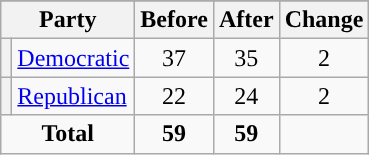<table class="wikitable" style="text-align:center;">
<tr>
</tr>
<tr>
<th colspan=2>Party</th>
<th>Before</th>
<th>After</th>
<th>Change</th>
</tr>
<tr>
<th style="background-color:"></th>
<td style="text-align:left;"><a href='#'>Democratic</a></td>
<td>37</td>
<td>35</td>
<td> 2</td>
</tr>
<tr>
<th style="background-color:"></th>
<td style="text-align:left;"><a href='#'>Republican</a></td>
<td>22</td>
<td>24</td>
<td> 2</td>
</tr>
<tr>
<td colspan=2><strong>Total</strong></td>
<td><strong>59</strong></td>
<td><strong>59</strong></td>
<td></td>
</tr>
</table>
